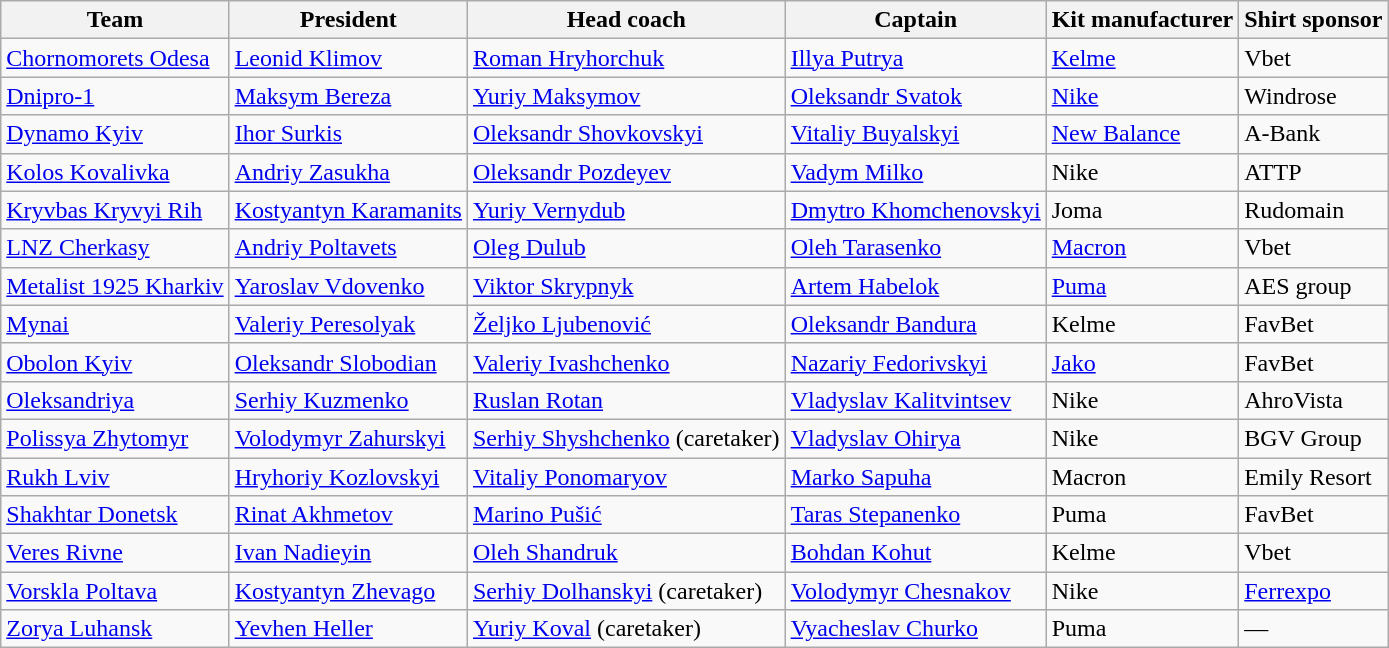<table class="wikitable sortable" style="text-align:left;">
<tr>
<th>Team</th>
<th>President</th>
<th>Head coach</th>
<th>Captain</th>
<th>Kit manufacturer</th>
<th>Shirt sponsor</th>
</tr>
<tr>
<td><a href='#'>Chornomorets Odesa</a></td>
<td><a href='#'>Leonid Klimov</a></td>
<td> <a href='#'>Roman Hryhorchuk</a></td>
<td> <a href='#'>Illya Putrya</a></td>
<td><a href='#'>Kelme</a></td>
<td>Vbet</td>
</tr>
<tr>
<td><a href='#'>Dnipro-1</a></td>
<td><a href='#'>Maksym Bereza</a></td>
<td> <a href='#'>Yuriy Maksymov</a></td>
<td> <a href='#'>Oleksandr Svatok</a></td>
<td><a href='#'>Nike</a></td>
<td>Windrose</td>
</tr>
<tr>
<td><a href='#'>Dynamo Kyiv</a></td>
<td><a href='#'>Ihor Surkis</a></td>
<td> <a href='#'>Oleksandr Shovkovskyi</a></td>
<td> <a href='#'>Vitaliy Buyalskyi</a></td>
<td><a href='#'>New Balance</a></td>
<td>A-Bank</td>
</tr>
<tr>
<td><a href='#'>Kolos Kovalivka</a></td>
<td><a href='#'>Andriy Zasukha</a></td>
<td> <a href='#'>Oleksandr Pozdeyev</a></td>
<td> <a href='#'>Vadym Milko</a></td>
<td>Nike</td>
<td>ATTP</td>
</tr>
<tr>
<td><a href='#'>Kryvbas Kryvyi Rih</a></td>
<td><a href='#'>Kostyantyn Karamanits</a></td>
<td> <a href='#'>Yuriy Vernydub</a></td>
<td> <a href='#'>Dmytro Khomchenovskyi</a></td>
<td>Joma</td>
<td>Rudomain</td>
</tr>
<tr>
<td><a href='#'>LNZ Cherkasy</a></td>
<td><a href='#'>Andriy Poltavets</a></td>
<td> <a href='#'>Oleg Dulub</a></td>
<td> <a href='#'>Oleh Tarasenko</a></td>
<td><a href='#'>Macron</a></td>
<td>Vbet</td>
</tr>
<tr>
<td><a href='#'>Metalist 1925 Kharkiv</a></td>
<td><a href='#'>Yaroslav Vdovenko</a></td>
<td> <a href='#'>Viktor Skrypnyk</a></td>
<td> <a href='#'>Artem Habelok</a></td>
<td><a href='#'>Puma</a></td>
<td>AES group</td>
</tr>
<tr>
<td><a href='#'>Mynai</a></td>
<td><a href='#'>Valeriy Peresolyak</a></td>
<td> <a href='#'>Željko Ljubenović</a></td>
<td> <a href='#'>Oleksandr Bandura</a></td>
<td>Kelme</td>
<td>FavBet</td>
</tr>
<tr>
<td><a href='#'>Obolon Kyiv</a></td>
<td><a href='#'>Oleksandr Slobodian</a></td>
<td> <a href='#'>Valeriy Ivashchenko</a></td>
<td> <a href='#'>Nazariy Fedorivskyi</a></td>
<td><a href='#'>Jako</a></td>
<td>FavBet</td>
</tr>
<tr>
<td><a href='#'>Oleksandriya</a></td>
<td><a href='#'>Serhiy Kuzmenko</a></td>
<td> <a href='#'>Ruslan Rotan</a></td>
<td> <a href='#'>Vladyslav Kalitvintsev</a></td>
<td>Nike</td>
<td>AhroVista</td>
</tr>
<tr>
<td><a href='#'>Polissya Zhytomyr</a></td>
<td><a href='#'>Volodymyr Zahurskyi</a></td>
<td> <a href='#'>Serhiy Shyshchenko</a> (caretaker)</td>
<td> <a href='#'>Vladyslav Ohirya</a></td>
<td>Nike</td>
<td>BGV Group</td>
</tr>
<tr>
<td><a href='#'>Rukh Lviv</a></td>
<td><a href='#'>Hryhoriy Kozlovskyi</a></td>
<td> <a href='#'>Vitaliy Ponomaryov</a></td>
<td> <a href='#'>Marko Sapuha</a></td>
<td>Macron</td>
<td>Emily Resort</td>
</tr>
<tr>
<td><a href='#'>Shakhtar Donetsk</a></td>
<td><a href='#'>Rinat Akhmetov</a></td>
<td> <a href='#'>Marino Pušić</a></td>
<td> <a href='#'>Taras Stepanenko</a></td>
<td>Puma</td>
<td>FavBet</td>
</tr>
<tr>
<td><a href='#'>Veres Rivne</a></td>
<td><a href='#'>Ivan Nadieyin</a></td>
<td> <a href='#'>Oleh Shandruk</a></td>
<td> <a href='#'>Bohdan Kohut</a></td>
<td>Kelme</td>
<td>Vbet</td>
</tr>
<tr>
<td><a href='#'>Vorskla Poltava</a></td>
<td><a href='#'>Kostyantyn Zhevago</a></td>
<td> <a href='#'>Serhiy Dolhanskyi</a> (caretaker)</td>
<td> <a href='#'>Volodymyr Chesnakov</a></td>
<td>Nike</td>
<td><a href='#'>Ferrexpo</a></td>
</tr>
<tr>
<td><a href='#'>Zorya Luhansk</a></td>
<td><a href='#'>Yevhen Heller</a></td>
<td> <a href='#'>Yuriy Koval</a> (caretaker)</td>
<td> <a href='#'>Vyacheslav Churko</a></td>
<td>Puma</td>
<td>—</td>
</tr>
</table>
